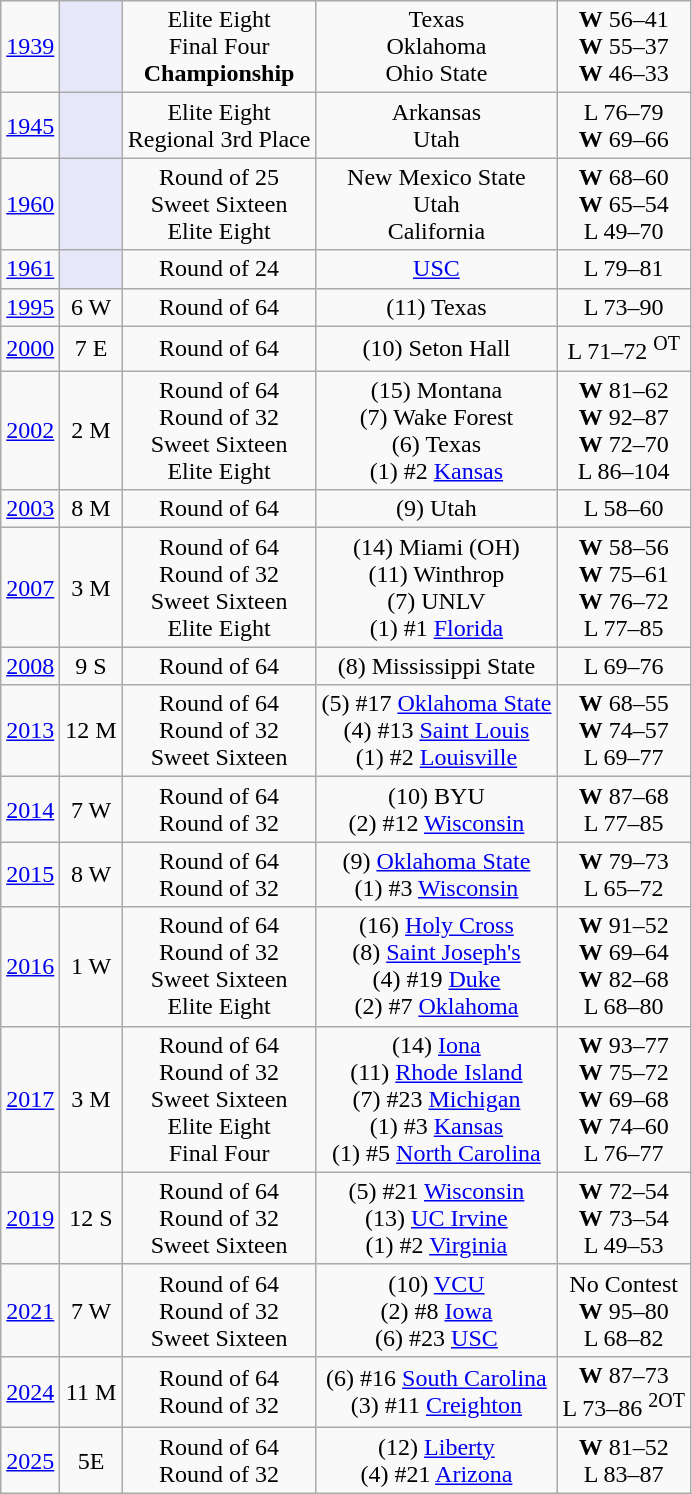<table class=wikitable style="text-align:center">
<tr>
<td><a href='#'>1939</a></td>
<td style="background:#E6E8FA;"></td>
<td>Elite Eight<br>Final Four<br><strong>Championship</strong></td>
<td>Texas<br>Oklahoma<br>Ohio State</td>
<td><strong>W</strong> 56–41<br><strong>W</strong> 55–37<br><strong>W</strong> 46–33</td>
</tr>
<tr>
<td><a href='#'>1945</a></td>
<td style="background:#E6E8FA;"></td>
<td>Elite Eight<br>Regional 3rd Place</td>
<td>Arkansas<br>Utah</td>
<td>L 76–79<br><strong>W</strong> 69–66</td>
</tr>
<tr align="center">
<td><a href='#'>1960</a></td>
<td style="background:#E6E8FA;"></td>
<td>Round of 25<br>Sweet Sixteen<br>Elite Eight</td>
<td>New Mexico State<br>Utah<br>California</td>
<td><strong>W</strong> 68–60<br><strong>W</strong> 65–54<br>L 49–70</td>
</tr>
<tr>
<td><a href='#'>1961</a></td>
<td style="background:#E6E8FA;"></td>
<td>Round of 24</td>
<td><a href='#'>USC</a></td>
<td>L 79–81</td>
</tr>
<tr>
<td><a href='#'>1995</a></td>
<td>6 W</td>
<td>Round of 64</td>
<td>(11) Texas</td>
<td>L 73–90</td>
</tr>
<tr>
<td><a href='#'>2000</a></td>
<td>7 E</td>
<td>Round of 64</td>
<td>(10) Seton Hall</td>
<td>L 71–72 <sup>OT</sup></td>
</tr>
<tr>
<td><a href='#'>2002</a></td>
<td>2 M</td>
<td>Round of 64<br>Round of 32<br>Sweet Sixteen<br>Elite Eight</td>
<td>(15) Montana<br> (7) Wake Forest<br>(6) Texas<br>(1) #2 <a href='#'>Kansas</a></td>
<td><strong>W</strong> 81–62<br><strong>W</strong> 92–87<br><strong>W</strong> 72–70<br>L 86–104</td>
</tr>
<tr>
<td><a href='#'>2003</a></td>
<td>8 M</td>
<td>Round of 64</td>
<td>(9) Utah</td>
<td>L 58–60</td>
</tr>
<tr>
<td><a href='#'>2007</a></td>
<td>3 M</td>
<td>Round of 64<br>Round of 32<br>Sweet Sixteen<br>Elite Eight</td>
<td>(14) Miami (OH)<br> (11) Winthrop<br> (7) UNLV<br> (1) #1 <a href='#'>Florida</a></td>
<td><strong>W</strong> 58–56<br><strong>W</strong> 75–61<br><strong>W</strong> 76–72<br>L 77–85</td>
</tr>
<tr>
<td><a href='#'>2008</a></td>
<td>9 S</td>
<td>Round of 64</td>
<td>(8) Mississippi State</td>
<td>L 69–76</td>
</tr>
<tr>
<td><a href='#'>2013</a></td>
<td>12 M</td>
<td>Round of 64<br>Round of 32<br>Sweet Sixteen</td>
<td>(5) #17 <a href='#'>Oklahoma State</a><br>(4) #13 <a href='#'>Saint Louis</a><br>(1) #2 <a href='#'>Louisville</a></td>
<td><strong>W</strong> 68–55<br><strong>W</strong> 74–57<br> L 69–77</td>
</tr>
<tr>
<td><a href='#'>2014</a></td>
<td>7 W</td>
<td>Round of 64<br>Round of 32</td>
<td>(10) BYU<br>(2) #12 <a href='#'>Wisconsin</a></td>
<td><strong>W</strong> 87–68<br>L 77–85</td>
</tr>
<tr>
<td><a href='#'>2015</a></td>
<td>8 W</td>
<td>Round of 64<br>Round of 32</td>
<td>(9) <a href='#'>Oklahoma State</a><br>(1) #3 <a href='#'>Wisconsin</a></td>
<td><strong>W</strong> 79–73<br>L 65–72</td>
</tr>
<tr>
<td><a href='#'>2016</a></td>
<td>1 W</td>
<td>Round of 64<br>Round of 32<br>Sweet Sixteen<br>Elite Eight</td>
<td>(16) <a href='#'>Holy Cross</a><br>(8) <a href='#'>Saint Joseph's</a><br> (4) #19 <a href='#'>Duke</a><br> (2) #7 <a href='#'>Oklahoma</a></td>
<td><strong>W</strong> 91–52<br><strong>W</strong> 69–64<br><strong>W</strong> 82–68<br>L 68–80</td>
</tr>
<tr>
<td><a href='#'>2017</a></td>
<td>3 M</td>
<td>Round of 64<br>Round of 32<br>Sweet Sixteen<br>Elite Eight<br>Final Four</td>
<td>(14) <a href='#'>Iona</a><br>(11) <a href='#'>Rhode Island</a><br>(7) #23 <a href='#'>Michigan</a><br>(1) #3 <a href='#'>Kansas</a><br> (1) #5 <a href='#'>North Carolina</a></td>
<td><strong>W</strong> 93–77<br><strong>W</strong> 75–72<br><strong>W</strong> 69–68<br><strong>W</strong> 74–60<br>L 76–77</td>
</tr>
<tr>
<td><a href='#'>2019</a></td>
<td>12 S</td>
<td>Round of 64<br>Round of 32<br> Sweet Sixteen</td>
<td>(5) #21 <a href='#'>Wisconsin</a><br>(13) <a href='#'>UC Irvine</a><br> (1) #2 <a href='#'>Virginia</a></td>
<td><strong>W</strong> 72–54<br><strong>W</strong> 73–54<br>L 49–53</td>
</tr>
<tr>
<td><a href='#'>2021</a></td>
<td>7 W</td>
<td>Round of 64<br>Round of 32<br>Sweet Sixteen</td>
<td>(10) <a href='#'>VCU</a><br>(2) #8 <a href='#'>Iowa</a><br> (6) #23 <a href='#'>USC</a></td>
<td>No Contest<br><strong>W</strong> 95–80<br>L 68–82</td>
</tr>
<tr>
<td><a href='#'>2024</a></td>
<td>11 M</td>
<td>Round of 64<br>Round of 32</td>
<td>(6) #16 <a href='#'>South Carolina</a><br>(3) #11 <a href='#'>Creighton</a></td>
<td><strong>W</strong> 87–73<br>L 73–86 <sup>2OT</sup></td>
</tr>
<tr>
<td><a href='#'>2025</a></td>
<td>5E</td>
<td>Round of 64<br>Round of 32</td>
<td>(12) <a href='#'>Liberty</a> <br> (4) #21 <a href='#'>Arizona</a></td>
<td><strong>W</strong> 81–52<br> L 83–87</td>
</tr>
</table>
